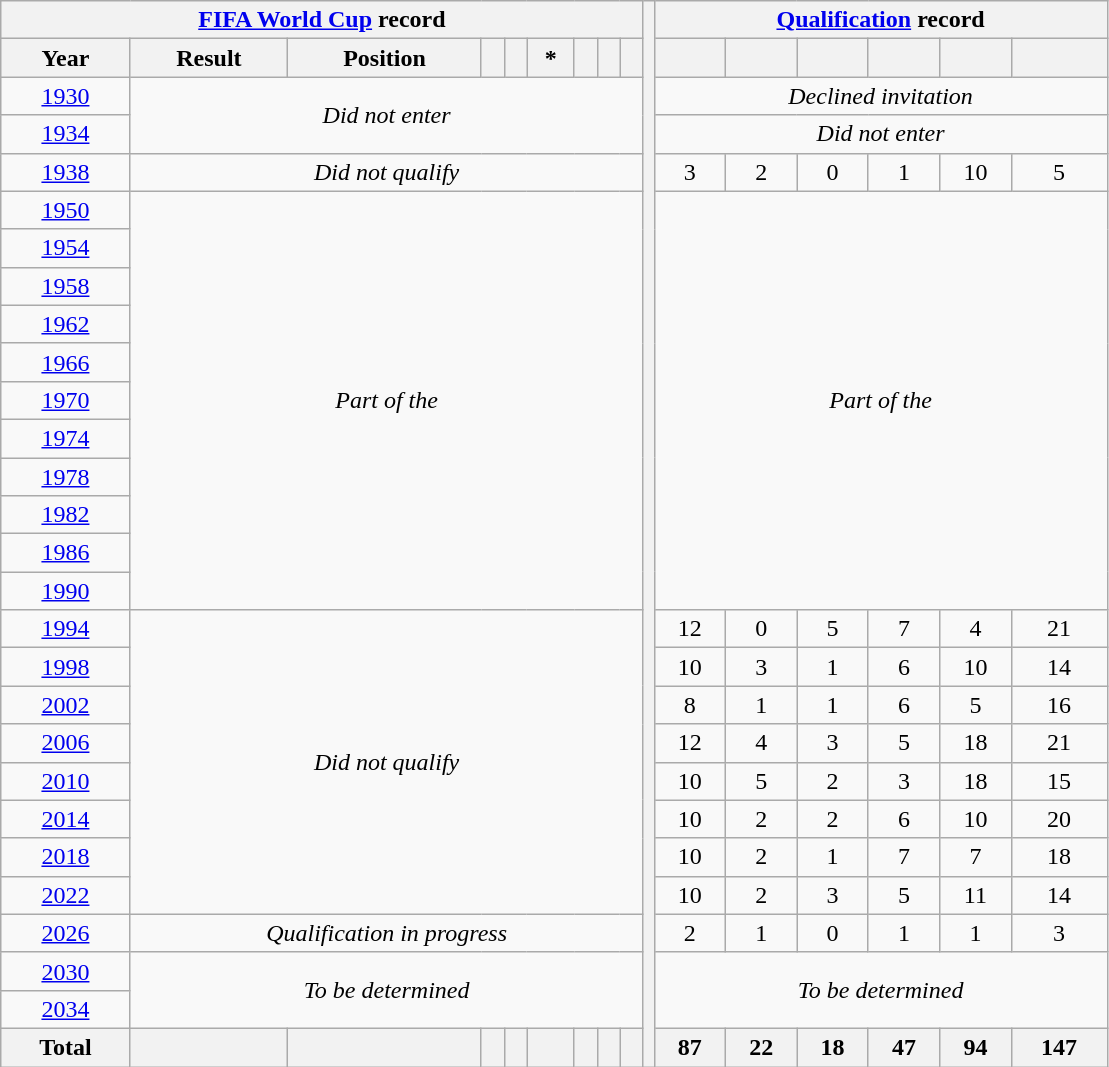<table class="wikitable" style="text-align: center;">
<tr>
<th colspan=9><a href='#'>FIFA World Cup</a> record</th>
<th width=1% rowspan=28></th>
<th colspan=6><a href='#'>Qualification</a> record</th>
</tr>
<tr>
<th>Year</th>
<th>Result</th>
<th>Position</th>
<th></th>
<th></th>
<th>*</th>
<th></th>
<th></th>
<th></th>
<th></th>
<th></th>
<th></th>
<th></th>
<th></th>
<th></th>
</tr>
<tr>
<td> <a href='#'>1930</a></td>
<td colspan=8 rowspan=2><em>Did not enter</em></td>
<td colspan=6><em>Declined invitation</em></td>
</tr>
<tr>
<td> <a href='#'>1934</a></td>
<td colspan=6><em>Did not enter</em></td>
</tr>
<tr>
<td> <a href='#'>1938</a></td>
<td colspan=8><em>Did not qualify</em></td>
<td>3</td>
<td>2</td>
<td>0</td>
<td>1</td>
<td>10</td>
<td>5</td>
</tr>
<tr>
<td> <a href='#'>1950</a></td>
<td colspan=8 rowspan=11><em>Part of the </em></td>
<td colspan=6 rowspan=11><em>Part of the </em></td>
</tr>
<tr>
<td> <a href='#'>1954</a></td>
</tr>
<tr>
<td> <a href='#'>1958</a></td>
</tr>
<tr>
<td> <a href='#'>1962</a></td>
</tr>
<tr>
<td> <a href='#'>1966</a></td>
</tr>
<tr>
<td> <a href='#'>1970</a></td>
</tr>
<tr>
<td> <a href='#'>1974</a></td>
</tr>
<tr>
<td> <a href='#'>1978</a></td>
</tr>
<tr>
<td> <a href='#'>1982</a></td>
</tr>
<tr>
<td> <a href='#'>1986</a></td>
</tr>
<tr>
<td> <a href='#'>1990</a></td>
</tr>
<tr>
<td> <a href='#'>1994</a></td>
<td colspan=8 rowspan=8><em>Did not qualify</em></td>
<td>12</td>
<td>0</td>
<td>5</td>
<td>7</td>
<td>4</td>
<td>21</td>
</tr>
<tr>
<td> <a href='#'>1998</a></td>
<td>10</td>
<td>3</td>
<td>1</td>
<td>6</td>
<td>10</td>
<td>14</td>
</tr>
<tr>
<td>  <a href='#'>2002</a></td>
<td>8</td>
<td>1</td>
<td>1</td>
<td>6</td>
<td>5</td>
<td>16</td>
</tr>
<tr>
<td> <a href='#'>2006</a></td>
<td>12</td>
<td>4</td>
<td>3</td>
<td>5</td>
<td>18</td>
<td>21</td>
</tr>
<tr>
<td> <a href='#'>2010</a></td>
<td>10</td>
<td>5</td>
<td>2</td>
<td>3</td>
<td>18</td>
<td>15</td>
</tr>
<tr>
<td> <a href='#'>2014</a></td>
<td>10</td>
<td>2</td>
<td>2</td>
<td>6</td>
<td>10</td>
<td>20</td>
</tr>
<tr>
<td> <a href='#'>2018</a></td>
<td>10</td>
<td>2</td>
<td>1</td>
<td>7</td>
<td>7</td>
<td>18</td>
</tr>
<tr>
<td> <a href='#'>2022</a></td>
<td>10</td>
<td>2</td>
<td>3</td>
<td>5</td>
<td>11</td>
<td>14</td>
</tr>
<tr>
<td>   <a href='#'>2026</a></td>
<td colspan=8><em>Qualification in progress</em></td>
<td>2</td>
<td>1</td>
<td>0</td>
<td>1</td>
<td>1</td>
<td>3</td>
</tr>
<tr>
<td>   <a href='#'>2030</a></td>
<td colspan=8 rowspan=2><em>To be determined</em></td>
<td colspan=6 rowspan=2><em>To be determined</em></td>
</tr>
<tr>
<td> <a href='#'>2034</a></td>
</tr>
<tr>
<th>Total</th>
<th></th>
<th></th>
<th></th>
<th></th>
<th></th>
<th></th>
<th></th>
<th></th>
<th>87</th>
<th>22</th>
<th>18</th>
<th>47</th>
<th>94</th>
<th>147</th>
</tr>
</table>
